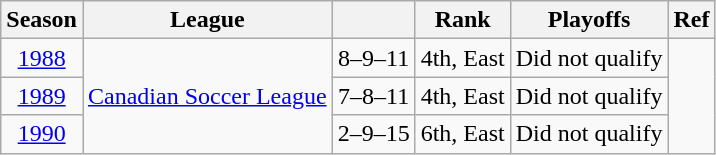<table class="wikitable" style="text-align: center;">
<tr>
<th>Season</th>
<th>League</th>
<th></th>
<th>Rank</th>
<th>Playoffs</th>
<th>Ref</th>
</tr>
<tr>
<td><a href='#'>1988</a></td>
<td rowspan="3"><a href='#'>Canadian Soccer League</a></td>
<td>8–9–11</td>
<td>4th, East</td>
<td>Did not qualify</td>
<td rowspan="3"></td>
</tr>
<tr>
<td><a href='#'>1989</a></td>
<td>7–8–11</td>
<td>4th, East</td>
<td>Did not qualify</td>
</tr>
<tr>
<td><a href='#'>1990</a></td>
<td>2–9–15</td>
<td>6th, East</td>
<td>Did not qualify</td>
</tr>
</table>
